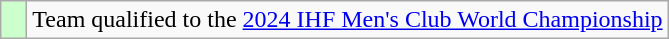<table class="wikitable" style="text-align: center;">
<tr>
<td width=10px bgcolor=#ccffcc></td>
<td>Team qualified to the <a href='#'>2024 IHF Men's Club World Championship</a></td>
</tr>
</table>
